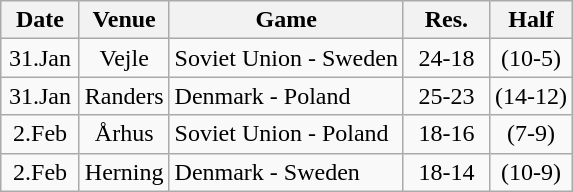<table class="wikitable" style="text-align:center;">
<tr>
<th width="45px">Date</th>
<th>Venue</th>
<th>Game</th>
<th width="50px">Res.</th>
<th>Half</th>
</tr>
<tr>
<td>31.Jan</td>
<td>Vejle</td>
<td align="left">Soviet  Union - Sweden</td>
<td>24-18</td>
<td>(10-5)</td>
</tr>
<tr>
<td>31.Jan</td>
<td>Randers</td>
<td align="left">Denmark - Poland</td>
<td>25-23</td>
<td>(14-12)</td>
</tr>
<tr>
<td>2.Feb</td>
<td>Århus</td>
<td align="left">Soviet Union - Poland</td>
<td>18-16</td>
<td>(7-9)</td>
</tr>
<tr>
<td>2.Feb</td>
<td>Herning</td>
<td align="left">Denmark - Sweden</td>
<td>18-14</td>
<td>(10-9)</td>
</tr>
</table>
